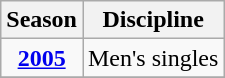<table class="wikitable">
<tr>
<th>Season</th>
<th>Discipline</th>
</tr>
<tr>
<td align=center><strong><a href='#'>2005</a></strong></td>
<td align=center>Men's singles</td>
</tr>
<tr>
</tr>
</table>
